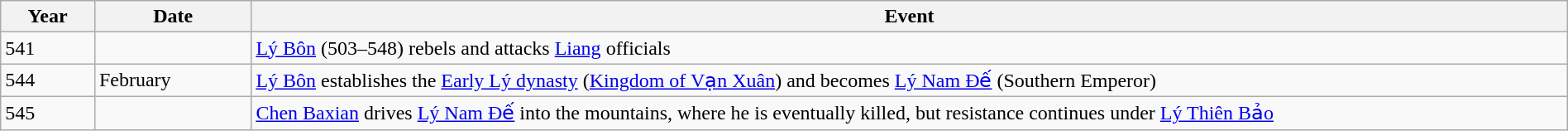<table class="wikitable" width="100%">
<tr>
<th style="width:6%">Year</th>
<th style="width:10%">Date</th>
<th>Event</th>
</tr>
<tr>
<td>541</td>
<td></td>
<td><a href='#'>Lý Bôn</a> (503–548) rebels and attacks <a href='#'>Liang</a> officials</td>
</tr>
<tr>
<td>544</td>
<td>February</td>
<td><a href='#'>Lý Bôn</a> establishes the <a href='#'>Early Lý dynasty</a> (<a href='#'>Kingdom of Vạn Xuân</a>) and becomes <a href='#'>Lý Nam Đế</a> (Southern Emperor)</td>
</tr>
<tr>
<td>545</td>
<td></td>
<td><a href='#'>Chen Baxian</a> drives <a href='#'>Lý Nam Đế</a> into the mountains, where he is eventually killed, but resistance continues under <a href='#'>Lý Thiên Bảo</a></td>
</tr>
</table>
